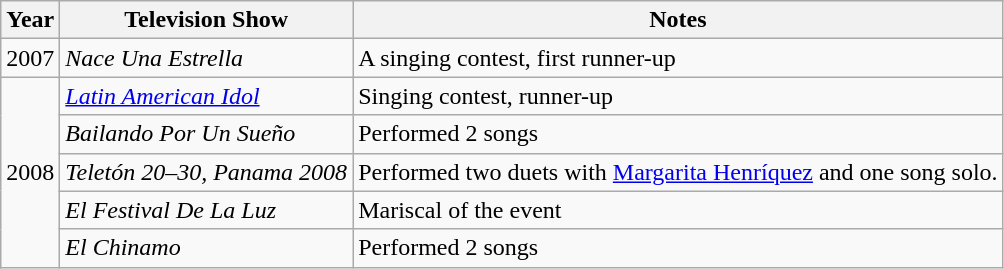<table class="wikitable" border="1">
<tr>
<th>Year</th>
<th>Television Show</th>
<th>Notes</th>
</tr>
<tr>
<td rowspan="1">2007</td>
<td><em>Nace Una Estrella</em></td>
<td>A singing contest, first runner-up</td>
</tr>
<tr>
<td rowspan="5">2008</td>
<td><em><a href='#'>Latin American Idol</a></em></td>
<td>Singing contest, runner-up</td>
</tr>
<tr>
<td><em>Bailando Por Un Sueño</em></td>
<td>Performed 2 songs</td>
</tr>
<tr>
<td><em>Teletón 20–30, Panama 2008</em></td>
<td>Performed two duets with <a href='#'>Margarita Henríquez</a> and one song solo.</td>
</tr>
<tr>
<td><em>El Festival De La Luz</em></td>
<td>Mariscal of the event</td>
</tr>
<tr>
<td><em>El Chinamo</em></td>
<td>Performed 2 songs</td>
</tr>
</table>
